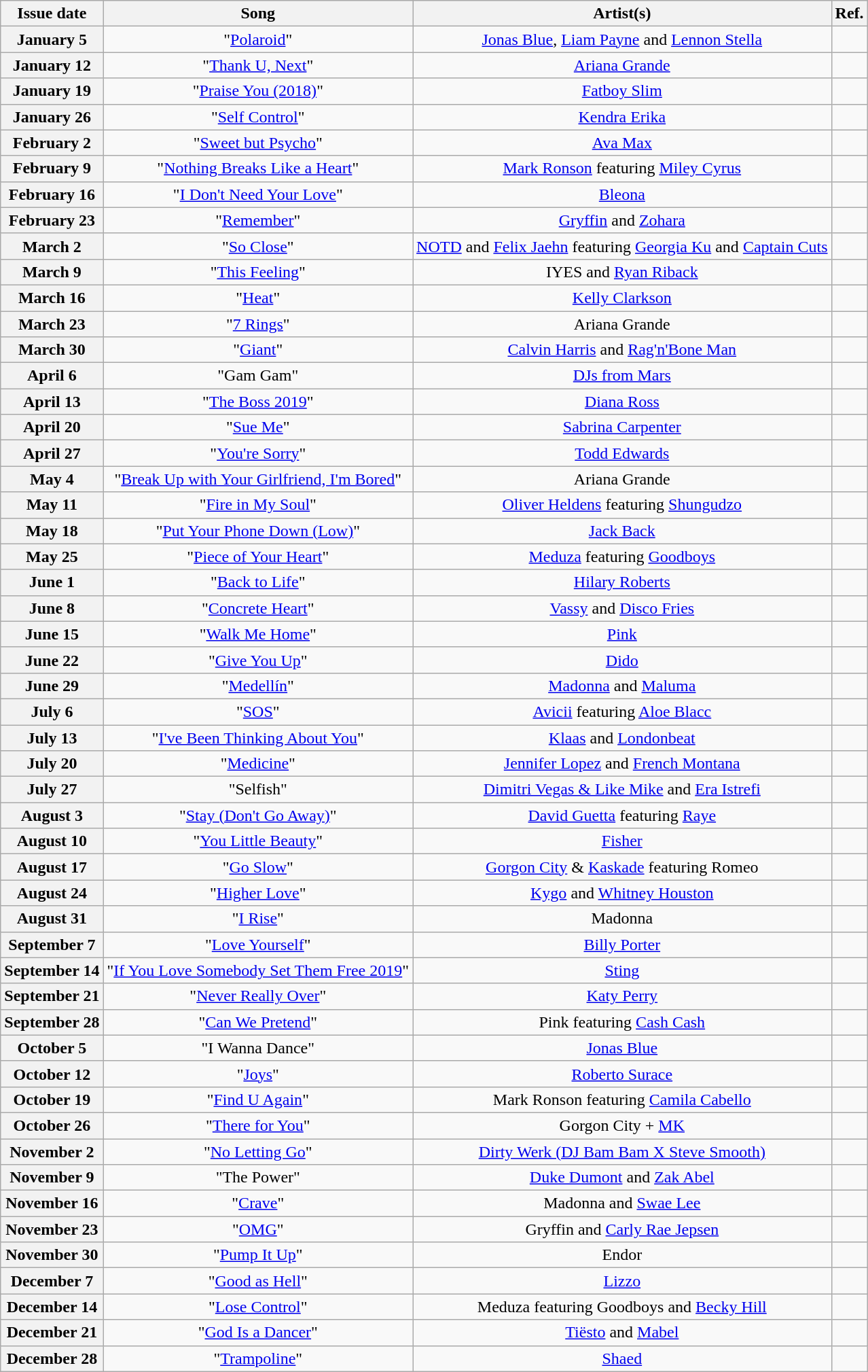<table class="wikitable sortable plainrowheaders" style="text-align:center;">
<tr>
<th scope="col" class="unsortable">Issue date</th>
<th scope="col" class="unsortable">Song</th>
<th scope="col" class="unsortable">Artist(s)</th>
<th scope="col" class="unsortable">Ref.</th>
</tr>
<tr>
<th scope=row>January 5</th>
<td>"<a href='#'>Polaroid</a>"</td>
<td><a href='#'>Jonas Blue</a>, <a href='#'>Liam Payne</a> and <a href='#'>Lennon Stella</a></td>
<td></td>
</tr>
<tr>
<th scope=row>January 12</th>
<td>"<a href='#'>Thank U, Next</a>"</td>
<td><a href='#'>Ariana Grande</a></td>
<td></td>
</tr>
<tr>
<th scope=row>January 19</th>
<td>"<a href='#'>Praise You (2018)</a>"</td>
<td><a href='#'>Fatboy Slim</a></td>
<td></td>
</tr>
<tr>
<th scope=row>January 26</th>
<td>"<a href='#'>Self Control</a>"</td>
<td><a href='#'>Kendra Erika</a></td>
<td></td>
</tr>
<tr>
<th scope=row>February 2</th>
<td>"<a href='#'>Sweet but Psycho</a>"</td>
<td><a href='#'>Ava Max</a></td>
<td></td>
</tr>
<tr>
<th scope=row>February 9</th>
<td>"<a href='#'>Nothing Breaks Like a Heart</a>"</td>
<td><a href='#'>Mark Ronson</a> featuring <a href='#'>Miley Cyrus</a></td>
<td></td>
</tr>
<tr>
<th scope=row>February 16</th>
<td>"<a href='#'>I Don't Need Your Love</a>"</td>
<td><a href='#'>Bleona</a></td>
<td></td>
</tr>
<tr>
<th scope=row>February 23</th>
<td>"<a href='#'>Remember</a>"</td>
<td><a href='#'>Gryffin</a> and <a href='#'>Zohara</a></td>
<td></td>
</tr>
<tr>
<th scope=row>March 2</th>
<td>"<a href='#'>So Close</a>"</td>
<td><a href='#'>NOTD</a> and <a href='#'>Felix Jaehn</a> featuring <a href='#'>Georgia Ku</a> and <a href='#'>Captain Cuts</a></td>
<td></td>
</tr>
<tr>
<th scope=row>March 9</th>
<td>"<a href='#'>This Feeling</a>"</td>
<td>IYES and <a href='#'>Ryan Riback</a></td>
<td></td>
</tr>
<tr>
<th scope=row>March 16</th>
<td>"<a href='#'>Heat</a>"</td>
<td><a href='#'>Kelly Clarkson</a></td>
<td></td>
</tr>
<tr>
<th scope=row>March 23</th>
<td>"<a href='#'>7 Rings</a>"</td>
<td>Ariana Grande</td>
<td></td>
</tr>
<tr>
<th scope=row>March 30</th>
<td>"<a href='#'>Giant</a>"</td>
<td><a href='#'>Calvin Harris</a> and <a href='#'>Rag'n'Bone Man</a></td>
<td></td>
</tr>
<tr>
<th scope=row>April 6</th>
<td>"Gam Gam"</td>
<td><a href='#'>DJs from Mars</a></td>
<td></td>
</tr>
<tr>
<th scope=row>April 13</th>
<td>"<a href='#'>The Boss 2019</a>"</td>
<td><a href='#'>Diana Ross</a></td>
<td></td>
</tr>
<tr>
<th scope=row>April 20</th>
<td>"<a href='#'>Sue Me</a>"</td>
<td><a href='#'>Sabrina Carpenter</a></td>
<td></td>
</tr>
<tr>
<th scope=row>April 27</th>
<td>"<a href='#'>You're Sorry</a>"</td>
<td><a href='#'>Todd Edwards</a></td>
<td></td>
</tr>
<tr>
<th scope=row>May 4</th>
<td>"<a href='#'>Break Up with Your Girlfriend, I'm Bored</a>"</td>
<td>Ariana Grande</td>
<td></td>
</tr>
<tr>
<th scope=row>May 11</th>
<td>"<a href='#'>Fire in My Soul</a>"</td>
<td><a href='#'>Oliver Heldens</a> featuring <a href='#'>Shungudzo</a></td>
<td></td>
</tr>
<tr>
<th scope=row>May 18</th>
<td>"<a href='#'>Put Your Phone Down (Low)</a>"</td>
<td><a href='#'>Jack Back</a></td>
<td></td>
</tr>
<tr>
<th scope=row>May 25</th>
<td>"<a href='#'>Piece of Your Heart</a>"</td>
<td><a href='#'>Meduza</a> featuring <a href='#'>Goodboys</a></td>
<td></td>
</tr>
<tr>
<th scope=row>June 1</th>
<td>"<a href='#'>Back to Life</a>"</td>
<td><a href='#'>Hilary Roberts</a></td>
<td></td>
</tr>
<tr>
<th scope=row>June 8</th>
<td>"<a href='#'>Concrete Heart</a>"</td>
<td><a href='#'>Vassy</a> and <a href='#'>Disco Fries</a></td>
<td></td>
</tr>
<tr>
<th scope=row>June 15</th>
<td>"<a href='#'>Walk Me Home</a>"</td>
<td><a href='#'>Pink</a></td>
<td></td>
</tr>
<tr>
<th scope=row>June 22</th>
<td>"<a href='#'>Give You Up</a>"</td>
<td><a href='#'>Dido</a></td>
<td></td>
</tr>
<tr>
<th scope=row>June 29</th>
<td>"<a href='#'>Medellín</a>"</td>
<td><a href='#'>Madonna</a> and <a href='#'>Maluma</a></td>
<td></td>
</tr>
<tr>
<th scope=row>July 6</th>
<td>"<a href='#'>SOS</a>"</td>
<td><a href='#'>Avicii</a> featuring <a href='#'>Aloe Blacc</a></td>
<td></td>
</tr>
<tr>
<th scope=row>July 13</th>
<td>"<a href='#'>I've Been Thinking About You</a>"</td>
<td><a href='#'>Klaas</a> and <a href='#'>Londonbeat</a></td>
<td></td>
</tr>
<tr>
<th scope=row>July 20</th>
<td>"<a href='#'>Medicine</a>"</td>
<td><a href='#'>Jennifer Lopez</a> and <a href='#'>French Montana</a></td>
<td></td>
</tr>
<tr>
<th scope=row>July 27</th>
<td>"Selfish"</td>
<td><a href='#'>Dimitri Vegas & Like Mike</a> and <a href='#'>Era Istrefi</a></td>
<td></td>
</tr>
<tr>
<th scope=row>August 3</th>
<td>"<a href='#'>Stay (Don't Go Away)</a>"</td>
<td><a href='#'>David Guetta</a> featuring <a href='#'>Raye</a></td>
<td></td>
</tr>
<tr>
<th scope=row>August 10</th>
<td>"<a href='#'>You Little Beauty</a>"</td>
<td><a href='#'>Fisher</a></td>
<td></td>
</tr>
<tr>
<th scope=row>August 17</th>
<td>"<a href='#'>Go Slow</a>"</td>
<td><a href='#'>Gorgon City</a> & <a href='#'>Kaskade</a> featuring Romeo</td>
<td></td>
</tr>
<tr>
<th scope=row>August 24</th>
<td>"<a href='#'>Higher Love</a>"</td>
<td><a href='#'>Kygo</a> and <a href='#'>Whitney Houston</a></td>
<td></td>
</tr>
<tr>
<th scope=row>August 31</th>
<td>"<a href='#'>I Rise</a>"</td>
<td>Madonna</td>
<td></td>
</tr>
<tr>
<th scope=row>September 7</th>
<td>"<a href='#'>Love Yourself</a>"</td>
<td><a href='#'>Billy Porter</a></td>
<td></td>
</tr>
<tr>
<th scope=row>September 14</th>
<td>"<a href='#'>If You Love Somebody Set Them Free 2019</a>"</td>
<td><a href='#'>Sting</a></td>
<td></td>
</tr>
<tr>
<th scope=row>September 21</th>
<td>"<a href='#'>Never Really Over</a>"</td>
<td><a href='#'>Katy Perry</a></td>
<td></td>
</tr>
<tr>
<th scope=row>September 28</th>
<td>"<a href='#'>Can We Pretend</a>"</td>
<td>Pink featuring <a href='#'>Cash Cash</a></td>
<td></td>
</tr>
<tr>
<th scope=row>October 5</th>
<td>"I Wanna Dance"</td>
<td><a href='#'>Jonas Blue</a></td>
<td></td>
</tr>
<tr>
<th scope=row>October 12</th>
<td>"<a href='#'>Joys</a>"</td>
<td><a href='#'>Roberto Surace</a></td>
<td></td>
</tr>
<tr>
<th scope=row>October 19</th>
<td>"<a href='#'>Find U Again</a>"</td>
<td>Mark Ronson featuring <a href='#'>Camila Cabello</a></td>
<td></td>
</tr>
<tr>
<th scope=row>October 26</th>
<td>"<a href='#'>There for You</a>"</td>
<td>Gorgon City + <a href='#'>MK</a></td>
<td></td>
</tr>
<tr>
<th scope=row>November 2</th>
<td>"<a href='#'>No Letting Go</a>"</td>
<td><a href='#'>Dirty Werk (DJ Bam Bam X Steve Smooth)</a></td>
<td></td>
</tr>
<tr>
<th scope=row>November 9</th>
<td>"The Power"</td>
<td><a href='#'>Duke Dumont</a> and <a href='#'>Zak Abel</a></td>
<td></td>
</tr>
<tr>
<th scope=row>November 16</th>
<td>"<a href='#'>Crave</a>"</td>
<td>Madonna and <a href='#'>Swae Lee</a></td>
<td></td>
</tr>
<tr>
<th scope=row>November 23</th>
<td>"<a href='#'>OMG</a>"</td>
<td>Gryffin and <a href='#'>Carly Rae Jepsen</a></td>
<td></td>
</tr>
<tr>
<th scope=row>November 30</th>
<td>"<a href='#'>Pump It Up</a>"</td>
<td>Endor</td>
<td></td>
</tr>
<tr>
<th scope=row>December 7</th>
<td>"<a href='#'>Good as Hell</a>"</td>
<td><a href='#'>Lizzo</a></td>
<td></td>
</tr>
<tr>
<th scope=row>December 14</th>
<td>"<a href='#'>Lose Control</a>"</td>
<td>Meduza featuring Goodboys and <a href='#'>Becky Hill</a></td>
<td></td>
</tr>
<tr>
<th scope=row>December 21</th>
<td>"<a href='#'>God Is a Dancer</a>"</td>
<td><a href='#'>Tiësto</a> and <a href='#'>Mabel</a></td>
<td></td>
</tr>
<tr>
<th scope=row>December 28</th>
<td>"<a href='#'>Trampoline</a>"</td>
<td><a href='#'>Shaed</a></td>
<td></td>
</tr>
</table>
